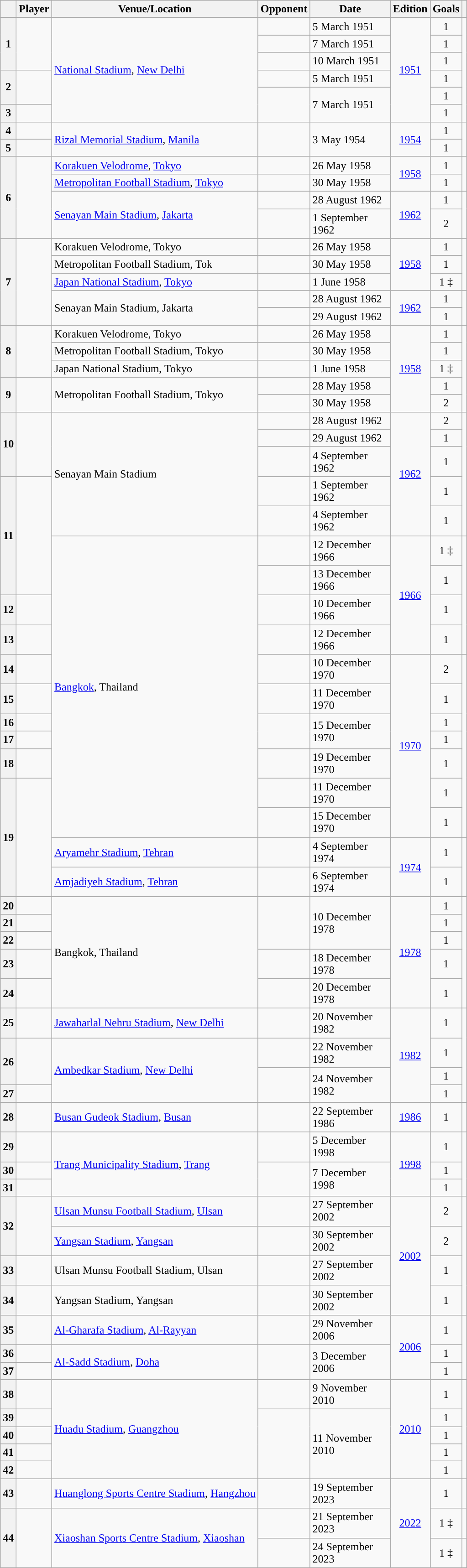<table class="wikitable sortable" style="text-align:centre;" style="font-size:90%;">
<tr>
<th scope=col data-sort-type="number"></th>
<th scope=col>Player</th>
<th scope=col>Venue/Location</th>
<th scope=col>Opponent</th>
<th scope=col style="width:110px;">Date</th>
<th scope=col>Edition</th>
<th scope=col data-sort-type="number">Goals</th>
<th scope="col" class=unsortable></th>
</tr>
<tr>
<th scope=row rowspan="3">1</th>
<td rowspan="3"></td>
<td rowspan="6"><a href='#'>National Stadium</a>, <a href='#'>New Delhi</a></td>
<td></td>
<td>5 March 1951</td>
<td rowspan="6" align=center><a href='#'>1951</a></td>
<td align=center>1</td>
<td rowspan="6" align=center></td>
</tr>
<tr>
<td></td>
<td>7 March 1951</td>
<td align=center>1</td>
</tr>
<tr>
<td></td>
<td>10 March 1951</td>
<td align=center>1</td>
</tr>
<tr>
<th scope=row rowspan="2">2</th>
<td rowspan="2"></td>
<td></td>
<td>5 March 1951</td>
<td align=center>1</td>
</tr>
<tr>
<td rowspan="2"></td>
<td rowspan="2">7 March 1951</td>
<td align=center>1</td>
</tr>
<tr>
<th scope=row>3</th>
<td></td>
<td align=center>1</td>
</tr>
<tr>
<th scope=row>4</th>
<td></td>
<td rowspan="2"><a href='#'>Rizal Memorial Stadium</a>, <a href='#'>Manila</a></td>
<td rowspan="2"></td>
<td rowspan="2">3 May 1954</td>
<td rowspan="2" align=center><a href='#'>1954</a></td>
<td align=center>1</td>
<td rowspan="2" align=center></td>
</tr>
<tr>
<th scope=row>5</th>
<td></td>
<td align=center>1</td>
</tr>
<tr>
<th scope=row rowspan="4">6</th>
<td rowspan="4"></td>
<td><a href='#'>Korakuen Velodrome</a>, <a href='#'>Tokyo</a></td>
<td></td>
<td>26 May 1958</td>
<td rowspan="2" align=center><a href='#'>1958</a></td>
<td align=center>1</td>
<td align=center rowspan="2"></td>
</tr>
<tr>
<td><a href='#'>Metropolitan Football Stadium</a>, <a href='#'>Tokyo</a></td>
<td></td>
<td>30 May 1958</td>
<td align=center>1</td>
</tr>
<tr>
<td rowspan="2"><a href='#'>Senayan Main Stadium</a>, <a href='#'>Jakarta</a></td>
<td></td>
<td>28 August 1962</td>
<td rowspan="2" align=center><a href='#'>1962</a></td>
<td align=center>1</td>
<td align=center rowspan="2"></td>
</tr>
<tr>
<td></td>
<td>1 September 1962</td>
<td align=center>2</td>
</tr>
<tr>
<th scope=row rowspan="5">7</th>
<td rowspan="5"></td>
<td>Korakuen Velodrome, Tokyo</td>
<td></td>
<td>26 May 1958</td>
<td rowspan="3" align=center><a href='#'>1958</a></td>
<td align=center>1</td>
<td align=center rowspan="3"></td>
</tr>
<tr>
<td>Metropolitan Football Stadium, Tok</td>
<td></td>
<td>30 May 1958</td>
<td align=center>1</td>
</tr>
<tr>
<td><a href='#'>Japan National Stadium</a>, <a href='#'>Tokyo</a></td>
<td></td>
<td>1 June 1958</td>
<td align=center>1 ‡</td>
</tr>
<tr>
<td rowspan="2">Senayan Main Stadium, Jakarta</td>
<td></td>
<td>28 August 1962</td>
<td rowspan="2" align=center><a href='#'>1962</a></td>
<td align=center>1</td>
<td align=center rowspan="2"></td>
</tr>
<tr>
<td></td>
<td>29 August 1962</td>
<td align=center>1</td>
</tr>
<tr>
<th scope=row rowspan="3">8</th>
<td rowspan="3"></td>
<td>Korakuen Velodrome, Tokyo</td>
<td></td>
<td>26 May 1958</td>
<td rowspan="5" align=center><a href='#'>1958</a></td>
<td align=center>1</td>
<td align=center rowspan="5"></td>
</tr>
<tr>
<td>Metropolitan Football Stadium, Tokyo</td>
<td></td>
<td>30 May 1958</td>
<td align=center>1</td>
</tr>
<tr>
<td>Japan National Stadium, Tokyo</td>
<td></td>
<td>1 June 1958</td>
<td align=center>1 ‡</td>
</tr>
<tr>
<th scope=row rowspan="2">9</th>
<td rowspan="2"></td>
<td rowspan="2">Metropolitan Football Stadium, Tokyo</td>
<td></td>
<td>28 May 1958</td>
<td align=center>1</td>
</tr>
<tr>
<td></td>
<td>30 May 1958</td>
<td align=center>2</td>
</tr>
<tr>
<th scope=row rowspan="3">10</th>
<td rowspan="3"></td>
<td rowspan="5">Senayan Main Stadium</td>
<td></td>
<td>28 August 1962</td>
<td rowspan="5" align=center><a href='#'>1962</a></td>
<td align=center>2</td>
<td align=center rowspan="5"></td>
</tr>
<tr>
<td></td>
<td>29 August 1962</td>
<td align=center>1</td>
</tr>
<tr>
<td></td>
<td>4 September 1962</td>
<td align=center>1</td>
</tr>
<tr>
<th scope=row rowspan="4">11</th>
<td rowspan="4"></td>
<td></td>
<td>1 September 1962</td>
<td align=center>1</td>
</tr>
<tr>
<td></td>
<td>4 September 1962</td>
<td align=center>1</td>
</tr>
<tr>
<td rowspan="11"><a href='#'>Bangkok</a>, Thailand</td>
<td></td>
<td>12 December 1966</td>
<td rowspan="4" align=center><a href='#'>1966</a></td>
<td align=center>1 ‡</td>
<td align=center rowspan="4"></td>
</tr>
<tr>
<td></td>
<td>13 December 1966</td>
<td align=center>1</td>
</tr>
<tr>
<th scope=row>12</th>
<td></td>
<td></td>
<td>10 December 1966</td>
<td align=center>1</td>
</tr>
<tr>
<th scope=row>13</th>
<td></td>
<td></td>
<td>12 December 1966</td>
<td align=center>1</td>
</tr>
<tr>
<th scope=row>14</th>
<td></td>
<td></td>
<td>10 December 1970</td>
<td rowspan="7" align=center><a href='#'>1970</a></td>
<td align=center>2</td>
<td rowspan="7" align=center></td>
</tr>
<tr>
<th scope=row>15</th>
<td></td>
<td></td>
<td>11 December 1970</td>
<td align=center>1</td>
</tr>
<tr>
<th scope=row>16</th>
<td></td>
<td rowspan="2"></td>
<td rowspan="2">15 December 1970</td>
<td align=center>1</td>
</tr>
<tr>
<th scope=row>17</th>
<td></td>
<td align=center>1</td>
</tr>
<tr>
<th scope=row>18</th>
<td></td>
<td></td>
<td>19 December 1970</td>
<td align=center>1</td>
</tr>
<tr>
<th scope=row rowspan="4">19</th>
<td rowspan="4"></td>
<td></td>
<td>11 December 1970</td>
<td align=center>1</td>
</tr>
<tr>
<td></td>
<td>15 December 1970</td>
<td align=center>1</td>
</tr>
<tr>
<td><a href='#'>Aryamehr Stadium</a>, <a href='#'>Tehran</a></td>
<td></td>
<td>4 September 1974</td>
<td rowspan="2" align=center><a href='#'>1974</a></td>
<td align=center>1</td>
<td rowspan="2" align=center></td>
</tr>
<tr>
<td><a href='#'>Amjadiyeh Stadium</a>, <a href='#'>Tehran</a></td>
<td></td>
<td>6 September 1974</td>
<td align=center>1</td>
</tr>
<tr>
<th scope=row>20</th>
<td></td>
<td rowspan="5">Bangkok, Thailand</td>
<td rowspan="3"></td>
<td rowspan="3">10 December 1978</td>
<td rowspan="5" align=center><a href='#'>1978</a></td>
<td align=center>1</td>
<td rowspan="5" align=center></td>
</tr>
<tr>
<th scope=row>21</th>
<td></td>
<td align=center>1</td>
</tr>
<tr>
<th scope=row>22</th>
<td></td>
<td align=center>1</td>
</tr>
<tr>
<th scope=row>23</th>
<td></td>
<td></td>
<td>18 December 1978</td>
<td align=center>1</td>
</tr>
<tr>
<th scope=row>24</th>
<td></td>
<td></td>
<td>20 December 1978</td>
<td align=center>1</td>
</tr>
<tr>
<th scope=row>25</th>
<td></td>
<td><a href='#'>Jawaharlal Nehru Stadium</a>, <a href='#'>New Delhi</a></td>
<td></td>
<td>20 November 1982</td>
<td rowspan="4" align=center><a href='#'>1982</a></td>
<td align=center>1</td>
<td rowspan="4" align=center></td>
</tr>
<tr>
<th scope=row rowspan="2">26</th>
<td rowspan="2"></td>
<td rowspan="3"><a href='#'>Ambedkar Stadium</a>, <a href='#'>New Delhi</a></td>
<td></td>
<td>22 November 1982</td>
<td align=center>1</td>
</tr>
<tr>
<td rowspan="2"></td>
<td rowspan="2">24 November 1982</td>
<td align=center>1</td>
</tr>
<tr>
<th scope=row>27</th>
<td></td>
<td align=center>1</td>
</tr>
<tr>
<th scope=row>28</th>
<td></td>
<td><a href='#'>Busan Gudeok Stadium</a>, <a href='#'>Busan</a></td>
<td></td>
<td>22 September 1986</td>
<td align=center><a href='#'>1986</a></td>
<td align=center>1</td>
<td align=center></td>
</tr>
<tr>
<th scope=row>29</th>
<td></td>
<td rowspan="3"><a href='#'>Trang Municipality Stadium</a>, <a href='#'>Trang</a></td>
<td></td>
<td>5 December 1998</td>
<td align=center rowspan="3"><a href='#'>1998</a></td>
<td align=center>1</td>
<td rowspan="3" align=center></td>
</tr>
<tr>
<th scope=row>30</th>
<td></td>
<td rowspan="2"></td>
<td rowspan="2">7 December 1998</td>
<td align=center>1</td>
</tr>
<tr>
<th scope=row>31</th>
<td></td>
<td align=center>1</td>
</tr>
<tr>
<th scope=row rowspan="2">32</th>
<td rowspan="2"></td>
<td><a href='#'>Ulsan Munsu Football Stadium</a>, <a href='#'>Ulsan</a></td>
<td></td>
<td>27 September 2002</td>
<td align=center rowspan="4"><a href='#'>2002</a></td>
<td align=center>2</td>
<td align=center rowspan="4"></td>
</tr>
<tr>
<td><a href='#'>Yangsan Stadium</a>, <a href='#'>Yangsan</a></td>
<td></td>
<td>30 September 2002</td>
<td align=center>2</td>
</tr>
<tr>
<th scope=row>33</th>
<td></td>
<td>Ulsan Munsu Football Stadium, Ulsan</td>
<td></td>
<td>27 September 2002</td>
<td align=center>1</td>
</tr>
<tr>
<th scope=row>34</th>
<td></td>
<td>Yangsan Stadium, Yangsan</td>
<td></td>
<td>30 September 2002</td>
<td align=center>1</td>
</tr>
<tr>
<th scope=row>35</th>
<td></td>
<td><a href='#'>Al-Gharafa Stadium</a>, <a href='#'>Al-Rayyan</a></td>
<td></td>
<td>29 November 2006</td>
<td align=center rowspan="3"><a href='#'>2006</a></td>
<td align=center>1</td>
<td align=center rowspan="3"></td>
</tr>
<tr>
<th scope=row>36</th>
<td></td>
<td rowspan="2"><a href='#'>Al-Sadd Stadium</a>, <a href='#'>Doha</a></td>
<td rowspan="2"></td>
<td rowspan="2">3 December 2006</td>
<td align=center>1</td>
</tr>
<tr>
<th scope=row>37</th>
<td></td>
<td align=center>1</td>
</tr>
<tr>
<th scope=row>38</th>
<td></td>
<td rowspan="5"><a href='#'>Huadu Stadium</a>, <a href='#'>Guangzhou</a></td>
<td></td>
<td>9 November 2010</td>
<td align=center rowspan="5"><a href='#'>2010</a></td>
<td align=center>1</td>
<td align=center rowspan="5"></td>
</tr>
<tr>
<th scope=row>39</th>
<td></td>
<td rowspan="4"></td>
<td rowspan="4">11 November 2010</td>
<td align=center>1</td>
</tr>
<tr>
<th scope=row>40</th>
<td></td>
<td align=center>1</td>
</tr>
<tr>
<th scope=row>41</th>
<td></td>
<td align=center>1</td>
</tr>
<tr>
<th scope=row>42</th>
<td></td>
<td align=center>1</td>
</tr>
<tr>
<th scope=row>43</th>
<td></td>
<td><a href='#'>Huanglong Sports Centre Stadium</a>, <a href='#'>Hangzhou</a></td>
<td></td>
<td>19 September 2023</td>
<td align=center rowspan="3"><a href='#'>2022</a></td>
<td align=center>1</td>
<td></td>
</tr>
<tr>
<th scope=row rowspan="2">44</th>
<td rowspan="2"></td>
<td rowspan="2"><a href='#'>Xiaoshan Sports Centre Stadium</a>,  <a href='#'>Xiaoshan</a></td>
<td></td>
<td>21 September 2023</td>
<td align=center>1 ‡</td>
<td></td>
</tr>
<tr>
<td></td>
<td>24 September 2023</td>
<td align=center>1 ‡</td>
<td></td>
</tr>
</table>
